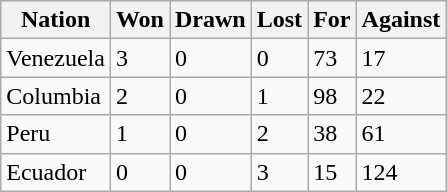<table class="wikitable">
<tr>
<th>Nation</th>
<th>Won</th>
<th>Drawn</th>
<th>Lost</th>
<th>For</th>
<th>Against</th>
</tr>
<tr>
<td>Venezuela</td>
<td>3</td>
<td>0</td>
<td>0</td>
<td>73</td>
<td>17</td>
</tr>
<tr>
<td>Columbia</td>
<td>2</td>
<td>0</td>
<td>1</td>
<td>98</td>
<td>22</td>
</tr>
<tr>
<td>Peru</td>
<td>1</td>
<td>0</td>
<td>2</td>
<td>38</td>
<td>61</td>
</tr>
<tr>
<td>Ecuador</td>
<td>0</td>
<td>0</td>
<td>3</td>
<td>15</td>
<td>124</td>
</tr>
</table>
